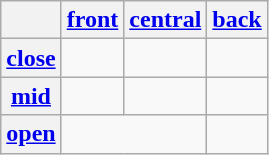<table class="wikitable" style="text-align:center;">
<tr>
<th></th>
<th><a href='#'>front</a></th>
<th><a href='#'>central</a></th>
<th><a href='#'>back</a></th>
</tr>
<tr>
<th><a href='#'>close</a></th>
<td> </td>
<td> </td>
<td> </td>
</tr>
<tr>
<th><a href='#'>mid</a></th>
<td> </td>
<td> </td>
<td> </td>
</tr>
<tr>
<th><a href='#'>open</a></th>
<td colspan=2> </td>
<td></td>
</tr>
</table>
